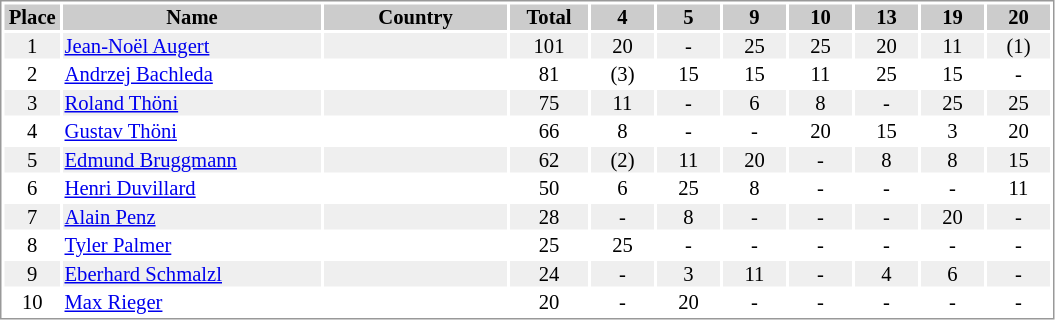<table border="0" style="border: 1px solid #999; background-color:#FFFFFF; text-align:center; font-size:86%; line-height:15px;">
<tr align="center" bgcolor="#CCCCCC">
<th width=35>Place</th>
<th width=170>Name</th>
<th width=120>Country</th>
<th width=50>Total</th>
<th width=40>4</th>
<th width=40>5</th>
<th width=40>9</th>
<th width=40>10</th>
<th width=40>13</th>
<th width=40>19</th>
<th width=40>20</th>
</tr>
<tr bgcolor="#EFEFEF">
<td>1</td>
<td align="left"><a href='#'>Jean-Noël Augert</a></td>
<td align="left"></td>
<td>101</td>
<td>20</td>
<td>-</td>
<td>25</td>
<td>25</td>
<td>20</td>
<td>11</td>
<td>(1)</td>
</tr>
<tr>
<td>2</td>
<td align="left"><a href='#'>Andrzej Bachleda</a></td>
<td align="left"></td>
<td>81</td>
<td>(3)</td>
<td>15</td>
<td>15</td>
<td>11</td>
<td>25</td>
<td>15</td>
<td>-</td>
</tr>
<tr bgcolor="#EFEFEF">
<td>3</td>
<td align="left"><a href='#'>Roland Thöni</a></td>
<td align="left"></td>
<td>75</td>
<td>11</td>
<td>-</td>
<td>6</td>
<td>8</td>
<td>-</td>
<td>25</td>
<td>25</td>
</tr>
<tr>
<td>4</td>
<td align="left"><a href='#'>Gustav Thöni</a></td>
<td align="left"></td>
<td>66</td>
<td>8</td>
<td>-</td>
<td>-</td>
<td>20</td>
<td>15</td>
<td>3</td>
<td>20</td>
</tr>
<tr bgcolor="#EFEFEF">
<td>5</td>
<td align="left"><a href='#'>Edmund Bruggmann</a></td>
<td align="left"></td>
<td>62</td>
<td>(2)</td>
<td>11</td>
<td>20</td>
<td>-</td>
<td>8</td>
<td>8</td>
<td>15</td>
</tr>
<tr>
<td>6</td>
<td align="left"><a href='#'>Henri Duvillard</a></td>
<td align="left"></td>
<td>50</td>
<td>6</td>
<td>25</td>
<td>8</td>
<td>-</td>
<td>-</td>
<td>-</td>
<td>11</td>
</tr>
<tr bgcolor="#EFEFEF">
<td>7</td>
<td align="left"><a href='#'>Alain Penz</a></td>
<td align="left"></td>
<td>28</td>
<td>-</td>
<td>8</td>
<td>-</td>
<td>-</td>
<td>-</td>
<td>20</td>
<td>-</td>
</tr>
<tr>
<td>8</td>
<td align="left"><a href='#'>Tyler Palmer</a></td>
<td align="left"></td>
<td>25</td>
<td>25</td>
<td>-</td>
<td>-</td>
<td>-</td>
<td>-</td>
<td>-</td>
<td>-</td>
</tr>
<tr bgcolor="#EFEFEF">
<td>9</td>
<td align="left"><a href='#'>Eberhard Schmalzl</a></td>
<td align="left"></td>
<td>24</td>
<td>-</td>
<td>3</td>
<td>11</td>
<td>-</td>
<td>4</td>
<td>6</td>
<td>-</td>
</tr>
<tr>
<td>10</td>
<td align="left"><a href='#'>Max Rieger</a></td>
<td align="left"></td>
<td>20</td>
<td>-</td>
<td>20</td>
<td>-</td>
<td>-</td>
<td>-</td>
<td>-</td>
<td>-</td>
</tr>
</table>
